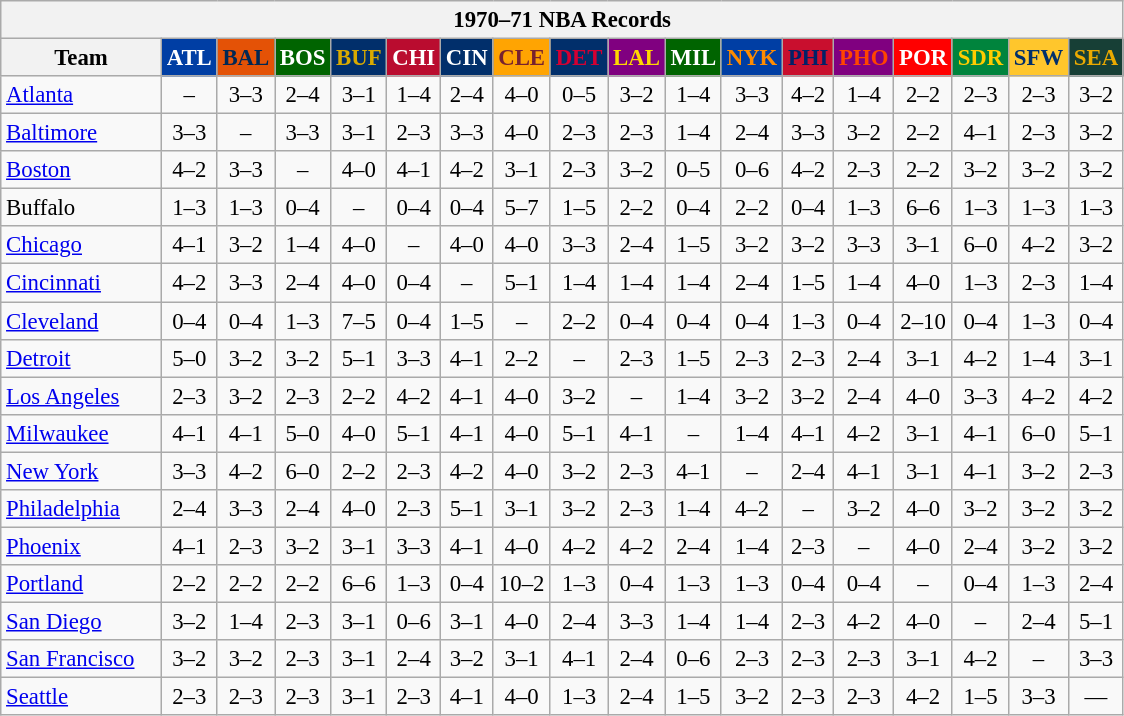<table class="wikitable" style="font-size:95%; text-align:center;">
<tr>
<th colspan=18>1970–71 NBA Records</th>
</tr>
<tr>
<th width=100>Team</th>
<th style="background:#003EA4;color:#FFFFFF;width=35">ATL</th>
<th style="background:#E45206;color:#012854;width=35">BAL</th>
<th style="background:#006400;color:#FFFFFF;width=35">BOS</th>
<th style="background:#012F6B;color:#D9AA00;width=35">BUF</th>
<th style="background:#BA0C2F;color:#FFFFFF;width=35">CHI</th>
<th style="background:#012F6B;color:#FFFFFF;width=35">CIN</th>
<th style="background:#FFA402;color:#77222F;width=35">CLE</th>
<th style="background:#012F6B;color:#D40032;width=35">DET</th>
<th style="background:#800080;color:#FFD700;width=35">LAL</th>
<th style="background:#006400;color:#FFFFFF;width=35">MIL</th>
<th style="background:#003EA4;color:#FF8C00;width=35">NYK</th>
<th style="background:#C90F2E;color:#022167;width=35">PHI</th>
<th style="background:#800080;color:#FF4500;width=35">PHO</th>
<th style="background:#FF0000;color:#FFFFFF;width=35">POR</th>
<th style="background:#00843D;color:#FFCC00;width=35">SDR</th>
<th style="background:#FFC62C;color:#012F6B;width=35">SFW</th>
<th style="background:#173F36;color:#EBAA00;width=35">SEA</th>
</tr>
<tr>
<td style="text-align:left;"><a href='#'>Atlanta</a></td>
<td>–</td>
<td>3–3</td>
<td>2–4</td>
<td>3–1</td>
<td>1–4</td>
<td>2–4</td>
<td>4–0</td>
<td>0–5</td>
<td>3–2</td>
<td>1–4</td>
<td>3–3</td>
<td>4–2</td>
<td>1–4</td>
<td>2–2</td>
<td>2–3</td>
<td>2–3</td>
<td>3–2</td>
</tr>
<tr>
<td style="text-align:left;"><a href='#'>Baltimore</a></td>
<td>3–3</td>
<td>–</td>
<td>3–3</td>
<td>3–1</td>
<td>2–3</td>
<td>3–3</td>
<td>4–0</td>
<td>2–3</td>
<td>2–3</td>
<td>1–4</td>
<td>2–4</td>
<td>3–3</td>
<td>3–2</td>
<td>2–2</td>
<td>4–1</td>
<td>2–3</td>
<td>3–2</td>
</tr>
<tr>
<td style="text-align:left;"><a href='#'>Boston</a></td>
<td>4–2</td>
<td>3–3</td>
<td>–</td>
<td>4–0</td>
<td>4–1</td>
<td>4–2</td>
<td>3–1</td>
<td>2–3</td>
<td>3–2</td>
<td>0–5</td>
<td>0–6</td>
<td>4–2</td>
<td>2–3</td>
<td>2–2</td>
<td>3–2</td>
<td>3–2</td>
<td>3–2</td>
</tr>
<tr>
<td style="text-align:left;">Buffalo</td>
<td>1–3</td>
<td>1–3</td>
<td>0–4</td>
<td>–</td>
<td>0–4</td>
<td>0–4</td>
<td>5–7</td>
<td>1–5</td>
<td>2–2</td>
<td>0–4</td>
<td>2–2</td>
<td>0–4</td>
<td>1–3</td>
<td>6–6</td>
<td>1–3</td>
<td>1–3</td>
<td>1–3</td>
</tr>
<tr>
<td style="text-align:left;"><a href='#'>Chicago</a></td>
<td>4–1</td>
<td>3–2</td>
<td>1–4</td>
<td>4–0</td>
<td>–</td>
<td>4–0</td>
<td>4–0</td>
<td>3–3</td>
<td>2–4</td>
<td>1–5</td>
<td>3–2</td>
<td>3–2</td>
<td>3–3</td>
<td>3–1</td>
<td>6–0</td>
<td>4–2</td>
<td>3–2</td>
</tr>
<tr>
<td style="text-align:left;"><a href='#'>Cincinnati</a></td>
<td>4–2</td>
<td>3–3</td>
<td>2–4</td>
<td>4–0</td>
<td>0–4</td>
<td>–</td>
<td>5–1</td>
<td>1–4</td>
<td>1–4</td>
<td>1–4</td>
<td>2–4</td>
<td>1–5</td>
<td>1–4</td>
<td>4–0</td>
<td>1–3</td>
<td>2–3</td>
<td>1–4</td>
</tr>
<tr>
<td style="text-align:left;"><a href='#'>Cleveland</a></td>
<td>0–4</td>
<td>0–4</td>
<td>1–3</td>
<td>7–5</td>
<td>0–4</td>
<td>1–5</td>
<td>–</td>
<td>2–2</td>
<td>0–4</td>
<td>0–4</td>
<td>0–4</td>
<td>1–3</td>
<td>0–4</td>
<td>2–10</td>
<td>0–4</td>
<td>1–3</td>
<td>0–4</td>
</tr>
<tr>
<td style="text-align:left;"><a href='#'>Detroit</a></td>
<td>5–0</td>
<td>3–2</td>
<td>3–2</td>
<td>5–1</td>
<td>3–3</td>
<td>4–1</td>
<td>2–2</td>
<td>–</td>
<td>2–3</td>
<td>1–5</td>
<td>2–3</td>
<td>2–3</td>
<td>2–4</td>
<td>3–1</td>
<td>4–2</td>
<td>1–4</td>
<td>3–1</td>
</tr>
<tr>
<td style="text-align:left;"><a href='#'>Los Angeles</a></td>
<td>2–3</td>
<td>3–2</td>
<td>2–3</td>
<td>2–2</td>
<td>4–2</td>
<td>4–1</td>
<td>4–0</td>
<td>3–2</td>
<td>–</td>
<td>1–4</td>
<td>3–2</td>
<td>3–2</td>
<td>2–4</td>
<td>4–0</td>
<td>3–3</td>
<td>4–2</td>
<td>4–2</td>
</tr>
<tr>
<td style="text-align:left;"><a href='#'>Milwaukee</a></td>
<td>4–1</td>
<td>4–1</td>
<td>5–0</td>
<td>4–0</td>
<td>5–1</td>
<td>4–1</td>
<td>4–0</td>
<td>5–1</td>
<td>4–1</td>
<td>–</td>
<td>1–4</td>
<td>4–1</td>
<td>4–2</td>
<td>3–1</td>
<td>4–1</td>
<td>6–0</td>
<td>5–1</td>
</tr>
<tr>
<td style="text-align:left;"><a href='#'>New York</a></td>
<td>3–3</td>
<td>4–2</td>
<td>6–0</td>
<td>2–2</td>
<td>2–3</td>
<td>4–2</td>
<td>4–0</td>
<td>3–2</td>
<td>2–3</td>
<td>4–1</td>
<td>–</td>
<td>2–4</td>
<td>4–1</td>
<td>3–1</td>
<td>4–1</td>
<td>3–2</td>
<td>2–3</td>
</tr>
<tr>
<td style="text-align:left;"><a href='#'>Philadelphia</a></td>
<td>2–4</td>
<td>3–3</td>
<td>2–4</td>
<td>4–0</td>
<td>2–3</td>
<td>5–1</td>
<td>3–1</td>
<td>3–2</td>
<td>2–3</td>
<td>1–4</td>
<td>4–2</td>
<td>–</td>
<td>3–2</td>
<td>4–0</td>
<td>3–2</td>
<td>3–2</td>
<td>3–2</td>
</tr>
<tr>
<td style="text-align:left;"><a href='#'>Phoenix</a></td>
<td>4–1</td>
<td>2–3</td>
<td>3–2</td>
<td>3–1</td>
<td>3–3</td>
<td>4–1</td>
<td>4–0</td>
<td>4–2</td>
<td>4–2</td>
<td>2–4</td>
<td>1–4</td>
<td>2–3</td>
<td>–</td>
<td>4–0</td>
<td>2–4</td>
<td>3–2</td>
<td>3–2</td>
</tr>
<tr>
<td style="text-align:left;"><a href='#'>Portland</a></td>
<td>2–2</td>
<td>2–2</td>
<td>2–2</td>
<td>6–6</td>
<td>1–3</td>
<td>0–4</td>
<td>10–2</td>
<td>1–3</td>
<td>0–4</td>
<td>1–3</td>
<td>1–3</td>
<td>0–4</td>
<td>0–4</td>
<td>–</td>
<td>0–4</td>
<td>1–3</td>
<td>2–4</td>
</tr>
<tr>
<td style="text-align:left;"><a href='#'>San Diego</a></td>
<td>3–2</td>
<td>1–4</td>
<td>2–3</td>
<td>3–1</td>
<td>0–6</td>
<td>3–1</td>
<td>4–0</td>
<td>2–4</td>
<td>3–3</td>
<td>1–4</td>
<td>1–4</td>
<td>2–3</td>
<td>4–2</td>
<td>4–0</td>
<td>–</td>
<td>2–4</td>
<td>5–1</td>
</tr>
<tr>
<td style="text-align:left;"><a href='#'>San Francisco</a></td>
<td>3–2</td>
<td>3–2</td>
<td>2–3</td>
<td>3–1</td>
<td>2–4</td>
<td>3–2</td>
<td>3–1</td>
<td>4–1</td>
<td>2–4</td>
<td>0–6</td>
<td>2–3</td>
<td>2–3</td>
<td>2–3</td>
<td>3–1</td>
<td>4–2</td>
<td>–</td>
<td>3–3</td>
</tr>
<tr>
<td style="text-align:left;"><a href='#'>Seattle</a></td>
<td>2–3</td>
<td>2–3</td>
<td>2–3</td>
<td>3–1</td>
<td>2–3</td>
<td>4–1</td>
<td>4–0</td>
<td>1–3</td>
<td>2–4</td>
<td>1–5</td>
<td>3–2</td>
<td>2–3</td>
<td>2–3</td>
<td>4–2</td>
<td>1–5</td>
<td>3–3</td>
<td>—</td>
</tr>
</table>
